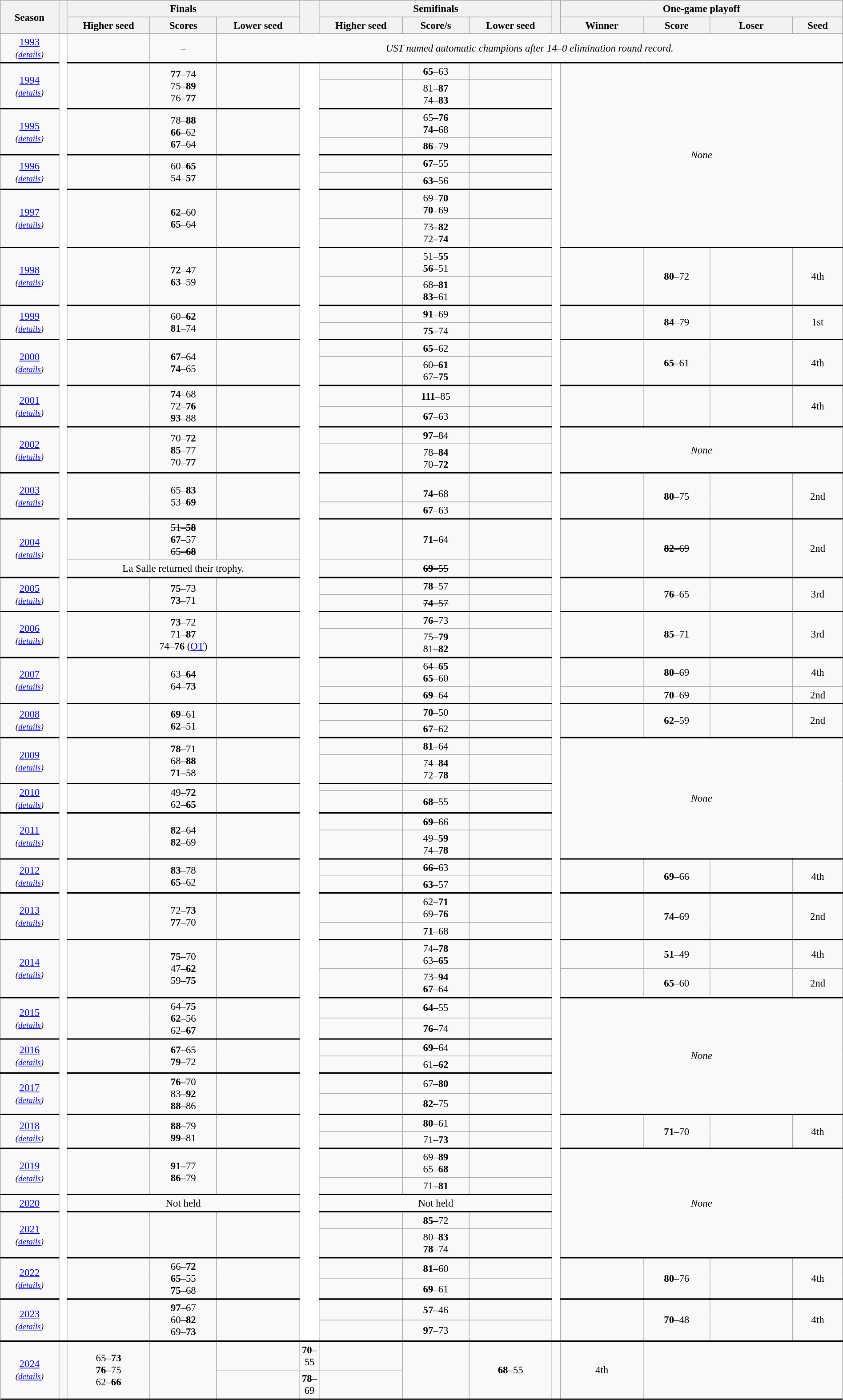<table class=wikitable style="text-align:center; font-size:95%;" width="100%">
<tr>
<th width=7% rowspan=2>Season</th>
<th rowspan=2 width=1%></th>
<th colspan=3>Finals</th>
<th rowspan=2 width=1%></th>
<th colspan=3>Semifinals</th>
<th rowspan=2 width=1%></th>
<th colspan=4>One-game playoff</th>
</tr>
<tr>
<th width=10%>Higher seed</th>
<th width=8%>Scores</th>
<th width=10%>Lower seed</th>
<th width=10%>Higher seed</th>
<th width=8%>Score/s</th>
<th width=10%>Lower seed</th>
<th width=10%>Winner</th>
<th width=8%>Score</th>
<th width=10%>Loser</th>
<th width=6%>Seed</th>
</tr>
<tr>
<td><a href='#'>1993</a><br><small><em>(<a href='#'>details</a>)</em></small></td>
<td rowspan="62" bgcolor="white" width="1%"></td>
<td align=right><strong></strong></td>
<td>–</td>
<td colspan=10><em>UST named automatic champions after 14–0 elimination round record.</em></td>
</tr>
<tr style = "border-top:2px solid black;">
<td rowspan=2><a href='#'>1994</a><br><small><em>(<a href='#'>details</a>)</em></small></td>
<td rowspan=2 align=right></td>
<td rowspan="2"><strong>77</strong>–74<br>75–<strong>89</strong><br>76–<strong>77</strong></td>
<td align=left rowspan=2><strong></strong></td>
<td rowspan="62" bgcolor="white" width="1%"></td>
<td align=right><strong></strong></td>
<td><strong>65</strong>–63</td>
<td align=left></td>
<td rowspan="62" bgcolor="white" width="1%"></td>
<td rowspan=8 colspan=4><em>None</em></td>
</tr>
<tr>
<td align=right></td>
<td>81–<strong>87</strong><br>74–<strong>83</strong></td>
<td align=left><strong></strong></td>
</tr>
<tr style = "border-top:2px solid black;">
<td rowspan=2><a href='#'>1995</a><br><small><em>(<a href='#'>details</a>)</em></small></td>
<td rowspan=2 align=right><strong></strong></td>
<td rowspan="2">78–<strong>88</strong><br><strong>66</strong>–62<br><strong>67</strong>–64</td>
<td align=left rowspan=2></td>
<td align=right><strong></strong></td>
<td>65–<strong>76</strong><br><strong>74</strong>–68</td>
<td align=left></td>
</tr>
<tr>
<td align=right><strong></strong></td>
<td><strong>86</strong>–79</td>
<td align=left></td>
</tr>
<tr style = "border-top:2px solid black;">
<td rowspan=2><a href='#'>1996</a><br><small><em>(<a href='#'>details</a>)</em></small></td>
<td rowspan=2 align=right></td>
<td rowspan="2">60–<strong>65</strong><br>54–<strong>57</strong></td>
<td align=left rowspan=2><strong></strong></td>
<td align=right><strong></strong></td>
<td><strong>67</strong>–55</td>
<td align=left></td>
</tr>
<tr>
<td align=right><strong></strong></td>
<td><strong>63</strong>–56</td>
<td align=left></td>
</tr>
<tr style = "border-top:2px solid black;">
<td rowspan=2><a href='#'>1997</a><br><small><em>(<a href='#'>details</a>)</em></small></td>
<td rowspan=2 align=right><strong></strong></td>
<td rowspan="2"><strong>62</strong>–60<br><strong>65</strong>–64</td>
<td align=left rowspan=2></td>
<td align=right><strong></strong></td>
<td>69–<strong>70</strong><br><strong>70</strong>–69</td>
<td align=left></td>
</tr>
<tr>
<td align=right></td>
<td>73–<strong>82</strong><br>72–<strong>74</strong></td>
<td align=left><strong></strong></td>
</tr>
<tr style = "border-top:2px solid black;">
<td rowspan=2><a href='#'>1998</a><br><small><em>(<a href='#'>details</a>)</em></small></td>
<td rowspan=2 align=right><strong></strong></td>
<td rowspan="2"><strong>72</strong>–47<br><strong>63</strong>–59</td>
<td align=left rowspan=2></td>
<td align=right><strong></strong></td>
<td>51–<strong>55</strong><br><strong>56</strong>–51</td>
<td align=left></td>
<td rowspan=2 align=right><strong></strong></td>
<td rowspan="2"><strong>80</strong>–72</td>
<td align=left rowspan=2></td>
<td rowspan=2>4th</td>
</tr>
<tr>
<td align=right><strong></strong></td>
<td>68–<strong>81</strong><br><strong>83</strong>–61</td>
<td align=left></td>
</tr>
<tr style = "border-top:2px solid black;">
<td rowspan=2><a href='#'>1999</a><br><small><em>(<a href='#'>details</a>)</em></small></td>
<td rowspan=2 align=right><strong></strong></td>
<td rowspan="2">60–<strong>62</strong><br><strong>81</strong>–74<br></td>
<td align=left rowspan=2></td>
<td align=right><strong></strong></td>
<td><strong>91</strong>–69</td>
<td align=left></td>
<td rowspan=2 align=right><strong></strong></td>
<td rowspan="2"><strong>84</strong>–79</td>
<td align=left rowspan=2></td>
<td rowspan=2>1st</td>
</tr>
<tr>
<td align=right><strong></strong></td>
<td><strong>75</strong>–74</td>
<td align=left></td>
</tr>
<tr style = "border-top:2px solid black;">
<td rowspan=2><a href='#'>2000</a><br><small><em>(<a href='#'>details</a>)</em></small></td>
<td rowspan=2 align=right><strong></strong></td>
<td rowspan="2"><strong>67</strong>–64<br><strong>74</strong>–65</td>
<td align=left rowspan=2></td>
<td align=right><strong></strong></td>
<td><strong>65</strong>–62</td>
<td align=left></td>
<td rowspan=2 align=right><strong></strong></td>
<td rowspan="2"><strong>65</strong>–61</td>
<td align=left rowspan=2></td>
<td rowspan=2>4th</td>
</tr>
<tr>
<td align=right></td>
<td>60–<strong>61</strong><br>67–<strong>75</strong></td>
<td align=left><strong></strong></td>
</tr>
<tr style = "border-top:2px solid black;">
<td rowspan=2><a href='#'>2001</a><br><small><em>(<a href='#'>details</a>)</em></small></td>
<td rowspan=2 align=right><strong></strong></td>
<td rowspan="2"><strong>74</strong>–68<br>72–<strong>76</strong><br><strong>93</strong>–88</td>
<td align=left rowspan=2></td>
<td align=right><strong></strong></td>
<td><strong>111</strong>–85</td>
<td align=left></td>
<td rowspan=2 align=right><strong></strong></td>
<td rowspan="2"></td>
<td align=left rowspan=2></td>
<td rowspan=2>4th</td>
</tr>
<tr>
<td align=right><strong></strong></td>
<td><strong>67</strong>–63</td>
<td align=left></td>
</tr>
<tr style = "border-top:2px solid black;">
<td rowspan=2><a href='#'>2002</a><br><small><em>(<a href='#'>details</a>)</em></small></td>
<td rowspan=2 align=right></td>
<td rowspan="2">70–<strong>72</strong><br><strong>85</strong>–77<br>70–<strong>77</strong></td>
<td align=left rowspan=2><strong></strong></td>
<td align=right><strong></strong></td>
<td><strong>97</strong>–84</td>
<td align=left></td>
<td colspan=4 rowspan=2><em>None</em></td>
</tr>
<tr>
<td align=right></td>
<td>78–<strong>84</strong><br>70–<strong>72</strong></td>
<td align=left><strong></strong></td>
</tr>
<tr style = "border-top:2px solid black;">
<td rowspan=2><a href='#'>2003</a><br><small><em>(<a href='#'>details</a>)</em></small></td>
<td rowspan=2 align=right></td>
<td rowspan="2">65–<strong>83</strong><br>53–<strong>69</strong></td>
<td align=left rowspan=2><strong></strong></td>
<td align=right><strong></strong></td>
<td><br> <strong>74</strong>–68</td>
<td align=left></td>
<td rowspan=2 align=right><strong></strong></td>
<td rowspan="2"><strong>80</strong>–75</td>
<td align=left rowspan=2></td>
<td rowspan=2>2nd</td>
</tr>
<tr>
<td align=right><strong></strong></td>
<td><strong>67</strong>–63</td>
<td align=left></td>
</tr>
<tr style = "border-top:2px solid black;">
<td rowspan=2><a href='#'>2004</a><br><small><em>(<a href='#'>details</a>)</em></small></td>
<td align=right><strong></strong></td>
<td><s>51–<strong>58</strong></s><br> <strong>67</strong>–57<br><s>65–<strong>68</strong></s></td>
<td align=left></td>
<td align=right><strong></strong></td>
<td><strong>71</strong>–64</td>
<td align=left></td>
<td rowspan=2 align=right><strong></strong></td>
<td rowspan=2><s><strong>82</strong>–69</s></td>
<td align=left rowspan=2></td>
<td rowspan=2>2nd</td>
</tr>
<tr>
<td colspan=3>La Salle returned their trophy.</td>
<td align=right><strong></strong></td>
<td><s><strong>69</strong>–55</s></td>
<td align=left></td>
</tr>
<tr style = "border-top:2px solid black;">
<td rowspan=2><a href='#'>2005</a><br><small><em>(<a href='#'>details</a>)</em></small></td>
<td rowspan=2 align=right><strong></strong></td>
<td rowspan="2"><strong>75</strong>–73<br><strong>73</strong>–71</td>
<td align=left rowspan=2></td>
<td align=right><strong></strong></td>
<td><strong>78</strong>–57</td>
<td align=left></td>
<td rowspan=2 align=right><strong></strong></td>
<td rowspan="2"><strong>76</strong>–65</td>
<td align=left rowspan=2></td>
<td rowspan=2>3rd</td>
</tr>
<tr>
<td align=right><strong></strong></td>
<td><s><strong>74</strong>–57</s></td>
<td align=left></td>
</tr>
<tr style = "border-top:2px solid black;">
<td rowspan=2><a href='#'>2006</a><br><small><em>(<a href='#'>details</a>)</em></small></td>
<td rowspan=2 align=right></td>
<td rowspan="2"><strong>73</strong>–72<br>71–<strong>87</strong><br>74–<strong>76 </strong>(<a href='#'>OT</a>)</td>
<td align=left rowspan=2><strong></strong></td>
<td align=right><strong></strong></td>
<td><strong>76</strong>–73</td>
<td align=left></td>
<td rowspan=2 align=right><strong></strong></td>
<td rowspan="2"><strong>85</strong>–71</td>
<td align=left rowspan=2></td>
<td rowspan=2>3rd</td>
</tr>
<tr>
<td align=right></td>
<td>75–<strong>79</strong><br>81–<strong>82</strong></td>
<td align=left><strong></strong></td>
</tr>
<tr style = "border-top:2px solid black;">
<td rowspan=2><a href='#'>2007</a><br><small><em>(<a href='#'>details</a>)</em></small></td>
<td rowspan=2 align=right></td>
<td rowspan="2">63–<strong>64</strong><br>64–<strong>73</strong></td>
<td align=left rowspan=2><br><strong></strong></td>
<td align=right><strong></strong></td>
<td>64–<strong>65</strong><br><strong>65</strong>–60</td>
<td align=left></td>
<td align=right><strong></strong></td>
<td><strong>80</strong>–69</td>
<td align=left></td>
<td>4th</td>
</tr>
<tr>
<td align=right><strong></strong></td>
<td><strong>69</strong>–64</td>
<td align=left></td>
<td align=right><strong></strong></td>
<td><strong>70</strong>–69</td>
<td align=left></td>
<td>2nd</td>
</tr>
<tr style = "border-top:2px solid black;">
<td rowspan=2><a href='#'>2008</a><br><small><em>(<a href='#'>details</a>)</em></small></td>
<td align=right rowspan=2><strong></strong></td>
<td rowspan="2"><strong>69</strong>–61<br><strong>62</strong>–51</td>
<td align=left rowspan=2></td>
<td align=right><strong></strong></td>
<td><strong>70</strong>–50</td>
<td align=left></td>
<td rowspan=2 align=right><strong></strong></td>
<td rowspan="2"><strong>62</strong>–59</td>
<td rowspan=2 align=left></td>
<td rowspan=2>2nd</td>
</tr>
<tr>
<td align=right><strong></strong></td>
<td><strong>67</strong>–62</td>
<td align=left></td>
</tr>
<tr style = "border-top:2px solid black;">
<td rowspan=2><a href='#'>2009</a><br><small><em>(<a href='#'>details</a>)</em></small></td>
<td rowspan=2 align=right><strong></strong></td>
<td rowspan="2"><strong>78</strong>–71<br>68–<strong>88</strong><br><strong>71</strong>–58</td>
<td align=left rowspan=2></td>
<td align=right><strong></strong></td>
<td><strong>81</strong>–64</td>
<td align=left></td>
<td colspan=4 rowspan=6><em>None</em></td>
</tr>
<tr>
<td align=right></td>
<td>74–<strong>84</strong><br>72–<strong>78</strong></td>
<td align=left><strong></strong></td>
</tr>
<tr style = "border-top:2px solid black;">
<td rowspan=2><a href='#'>2010</a><br><small><em>(<a href='#'>details</a>)</em></small></td>
<td rowspan=2 align=right></td>
<td rowspan="2">49–<strong>72</strong><br>62–<strong>65</strong></td>
<td align=left rowspan=2><strong></strong></td>
<td align=right><strong></strong></td>
<td></td>
<td align=left></td>
</tr>
<tr>
<td align=right><strong></strong></td>
<td><strong>68</strong>–55</td>
<td align=left></td>
</tr>
<tr style = "border-top:2px solid black;">
<td rowspan=2><a href='#'>2011</a><br><small><em>(<a href='#'>details</a>)</em></small></td>
<td rowspan=2 align=right><strong></strong></td>
<td rowspan="2"><strong>82</strong>–64<br><strong>82</strong>–69</td>
<td align=left rowspan=2></td>
<td align=right><strong></strong></td>
<td><strong>69</strong>–66</td>
<td align=left></td>
</tr>
<tr>
<td align=right></td>
<td>49–<strong>59</strong><br>74–<strong>78</strong></td>
<td align=left><strong></strong></td>
</tr>
<tr style = "border-top:2px solid black;">
<td rowspan=2><a href='#'>2012</a><br><small><em>(<a href='#'>details</a>)</em></small></td>
<td align=right rowspan=2><strong></strong></td>
<td rowspan="2"><strong>83</strong>–78<br><strong>65</strong>–62</td>
<td align=left rowspan=2></td>
<td align=right><strong></strong></td>
<td><strong>66</strong>–63</td>
<td align=left></td>
<td align=right rowspan=2><strong></strong></td>
<td rowspan="2"><strong>69</strong>–66</td>
<td rowspan=2 align=left></td>
<td rowspan=2>4th</td>
</tr>
<tr>
<td align=right><strong></strong></td>
<td><strong>63</strong>–57</td>
<td align=left></td>
</tr>
<tr style = "border-top:2px solid black;">
<td rowspan=2><a href='#'>2013</a><br><small><em>(<a href='#'>details</a>)</em></small></td>
<td align=right rowspan=2><strong></strong></td>
<td rowspan="2">72–<strong>73</strong><br><strong>77</strong>–70<br></td>
<td align=left rowspan=2></td>
<td align=right></td>
<td>62–<strong>71</strong><br>69–<strong>76</strong></td>
<td align="left"><strong></strong></td>
<td align=right rowspan=2><strong></strong></td>
<td rowspan="2"><strong>74</strong>–69</td>
<td align=left rowspan=2></td>
<td rowspan=2>2nd</td>
</tr>
<tr>
<td align=right><strong></strong></td>
<td><strong>71</strong>–68</td>
<td align=left></td>
</tr>
<tr style = "border-top:2px solid black;">
<td rowspan="2"><a href='#'>2014</a><br><small><em>(<a href='#'>details</a>)</em></small></td>
<td align=right rowspan="2"></td>
<td rowspan="2"><strong>75</strong>–70<br>47–<strong>62</strong><br>59–<strong>75</strong></td>
<td rowspan="2" align="left"><strong></strong></td>
<td align=right></td>
<td>74–<strong>78</strong><br>63–<strong>65</strong></td>
<td align="left"><strong></strong></td>
<td align=right><strong></strong></td>
<td><strong>51</strong>–49</td>
<td align="left"></td>
<td>4th</td>
</tr>
<tr>
<td align=right><strong></strong></td>
<td>73–<strong>94</strong><br><strong>67</strong>–64</td>
<td align="left"></td>
<td align=right><strong></strong></td>
<td><strong>65</strong>–60</td>
<td align="left"></td>
<td>2nd</td>
</tr>
<tr style = "border-top:2px solid black;">
<td rowspan=2><a href='#'>2015</a><br><small><em>(<a href='#'>details</a>)</em></small></td>
<td align=right rowspan=2></td>
<td rowspan="2">64–<strong>75</strong><br><strong>62</strong>–56<br>62–<strong>67</strong></td>
<td align=left rowspan=2><strong></strong></td>
<td align=right><strong></strong></td>
<td><strong>64</strong>–55</td>
<td align=left></td>
<td colspan=4 rowspan=6><em>None</em></td>
</tr>
<tr>
<td align=right><strong></strong></td>
<td><strong>76</strong>–74</td>
<td align=left></td>
</tr>
<tr style = "border-top:2px solid black;">
<td rowspan=2><a href='#'>2016</a><br><small><em>(<a href='#'>details</a>)</em></small></td>
<td align=right rowspan="2"><strong></strong></td>
<td rowspan="2"><strong>67</strong>–65<br><strong>79</strong>–72</td>
<td rowspan="2" align="left"></td>
<td align=right><strong></strong></td>
<td><strong>69</strong>–64</td>
<td align="left"></td>
</tr>
<tr>
<td align=right><strong></strong></td>
<td>61–<strong>62</strong><br></td>
<td align="left"></td>
</tr>
<tr style = "border-top:2px solid black;">
<td rowspan=2><a href='#'>2017</a><br><small><em>(<a href='#'>details</a>)</em></small></td>
<td align=right rowspan="2"><strong></strong></td>
<td rowspan="2"><strong>76</strong>–70<br>83–<strong>92</strong><br><strong>88</strong>–86</td>
<td rowspan="2" align="left"></td>
<td align=right><strong></strong></td>
<td>67–<strong>80</strong><br></td>
<td align="left"></td>
</tr>
<tr>
<td align=right><strong></strong></td>
<td><strong>82</strong>–75</td>
<td align="left"></td>
</tr>
<tr style = "border-top:2px solid black;">
<td rowspan=2><a href='#'>2018</a><br><small><em>(<a href='#'>details</a>)</em></small></td>
<td align=right rowspan="2"><strong></strong></td>
<td rowspan="2"><strong>88</strong>–79<br><strong>99</strong>–81</td>
<td rowspan="2" align="left"></td>
<td align=right><strong></strong></td>
<td><strong>80</strong>–61</td>
<td align="left"></td>
<td rowspan=2 align=right><strong></strong></td>
<td rowspan=2><strong>71</strong>–70</td>
<td rowspan=2 align="left"></td>
<td rowspan=2>4th</td>
</tr>
<tr>
<td align=right></td>
<td>71–<strong>73</strong><br></td>
<td align="left"><strong></strong></td>
</tr>
<tr style = "border-top:2px solid black;">
<td rowspan=2><a href='#'>2019</a><br><small><em>(<a href='#'>details</a>)</em></small></td>
<td rowspan=2 align=right><strong></strong></td>
<td rowspan="2"><strong>91</strong>–77<br><strong>86</strong>–79</td>
<td align=left rowspan=2></td>
<td align=right></td>
<td>69–<strong>89</strong><br>65–<strong>68</strong></td>
<td align=left><strong></strong></td>
<td colspan="4" rowspan="5"><em>None</em></td>
</tr>
<tr>
<td align=right></td>
<td>71–<strong>81</strong></td>
<td align=left><strong></strong></td>
</tr>
<tr style = "border-top:2px solid black;">
<td><a href='#'>2020</a></td>
<td colspan="3">Not held</td>
<td colspan="3">Not held</td>
</tr>
<tr style = "border-top:2px solid black;">
<td rowspan=2><a href='#'>2021</a><br><small><em>(<a href='#'>details</a>)</em></small></td>
<td align=right rowspan="2"></td>
<td rowspan="2"><br></td>
<td rowspan="2" align="left"><strong></strong></td>
<td align=right><strong></strong></td>
<td><strong>85</strong>–72</td>
<td align="left"></td>
</tr>
<tr>
<td align=right><strong></strong></td>
<td>80–<strong>83</strong><br><strong>78</strong>–74</td>
<td align="left"></td>
</tr>
<tr style = "border-top:2px solid black;">
<td rowspan=2><a href='#'>2022</a><br><small><em>(<a href='#'>details</a>)</em></small></td>
<td align=right rowspan=2><strong></strong></td>
<td rowspan=2>66–<strong>72</strong><br><strong>65</strong>–55<br> <strong>75</strong>–68</td>
<td align=left rowspan=2></td>
<td align=right><strong></strong></td>
<td><strong>81</strong>–60</td>
<td align=left></td>
<td align=right rowspan=2><strong></strong></td>
<td rowspan=2><strong>80</strong>–76</td>
<td align=left rowspan=2></td>
<td rowspan=2>4th</td>
</tr>
<tr>
<td align=right><strong></strong></td>
<td><strong>69</strong>–61</td>
<td align="left"></td>
</tr>
<tr style = "border-top:2px solid black;">
</tr>
<tr style = "border-top:2px solid black;">
<td rowspan=2><a href='#'>2023</a><br><small><em>(<a href='#'>details</a>)</em></small></td>
<td align=right rowspan=2></td>
<td rowspan=2><strong>97</strong>–67<br>60–<strong>82</strong><br>69–<strong>73</strong></td>
<td align=left rowspan=2><strong></strong></td>
<td align=right><strong></strong></td>
<td><strong>57</strong>–46</td>
<td align=left></td>
<td align=right rowspan=2><strong></strong></td>
<td rowspan=2><strong>70</strong>–48</td>
<td align=left rowspan=2></td>
<td rowspan=2>4th</td>
</tr>
<tr>
<td align=right><strong></strong></td>
<td><strong>97</strong>–73</td>
<td align="left"></td>
</tr>
<tr style = "border-top:2px solid black;">
</tr>
<tr>
</tr>
<tr style = "border-top:2px solid black;">
<td rowspan=2><a href='#'>2024</a><br><small><em>(<a href='#'>details</a>)</em></small></td>
<td align=right rowspan=2></td>
<td rowspan=2>65–<strong>73</strong><br><strong>76</strong>–75<br>62–<strong>66</strong></td>
<td rowspan="2" align="left"><strong></strong></td>
<td align=right><strong></strong></td>
<td><strong>70</strong>–55</td>
<td align=left></td>
<td align=right rowspan=2><strong></strong></td>
<td rowspan=2><strong>68</strong>–55</td>
<td align=left rowspan=2></td>
<td rowspan=2>4th</td>
</tr>
<tr>
<td align=right><strong></strong></td>
<td><strong>78</strong>–69</td>
<td align="left"></td>
</tr>
<tr style = "border-top:2px solid black;">
</tr>
<tr>
</tr>
</table>
